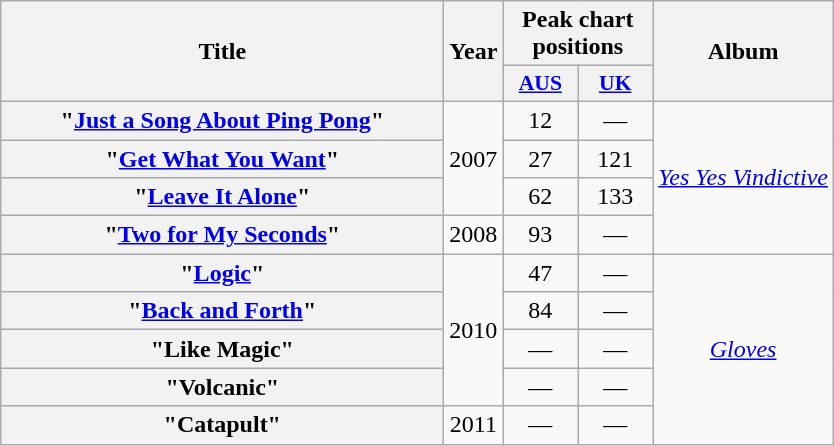<table class="wikitable plainrowheaders" style="text-align:center;">
<tr>
<th scope="col" rowspan="2" style="width:18em;">Title</th>
<th scope="col" rowspan="2" style="width:1em;">Year</th>
<th scope="col" colspan="2">Peak chart positions</th>
<th scope="col" rowspan="2">Album</th>
</tr>
<tr>
<th scope="col" style="width:3em;font-size:90%;"><a href='#'>AUS</a><br></th>
<th scope="col" style="width:3em;font-size:90%;"><a href='#'>UK</a><br></th>
</tr>
<tr>
<th scope="row">"<a href='#'>Just a Song About Ping Pong</a>"</th>
<td rowspan="3">2007</td>
<td align="center">12</td>
<td align="center">—</td>
<td rowspan="4"><em><a href='#'>Yes Yes Vindictive</a></em></td>
</tr>
<tr>
<th scope="row">"<a href='#'>Get What You Want</a>"</th>
<td align="center">27</td>
<td align="center">121</td>
</tr>
<tr>
<th scope="row">"<a href='#'>Leave It Alone</a>"</th>
<td align="center">62</td>
<td align="center">133</td>
</tr>
<tr>
<th scope="row">"<a href='#'>Two for My Seconds</a>"</th>
<td>2008</td>
<td align="center">93</td>
<td align="center">—</td>
</tr>
<tr>
<th scope="row">"<a href='#'>Logic</a>"</th>
<td rowspan="4">2010</td>
<td align="center">47</td>
<td align="center">—</td>
<td rowspan="5"><em><a href='#'>Gloves</a></em></td>
</tr>
<tr>
<th scope="row">"<a href='#'>Back and Forth</a>"</th>
<td align="center">84</td>
<td align="center">—</td>
</tr>
<tr>
<th scope="row">"Like Magic"</th>
<td align="center">—</td>
<td align="center">—</td>
</tr>
<tr>
<th scope="row">"Volcanic"</th>
<td align="center">—</td>
<td align="center">—</td>
</tr>
<tr>
<th scope="row">"Catapult"</th>
<td>2011</td>
<td align="center">—</td>
<td align="center">—</td>
</tr>
</table>
